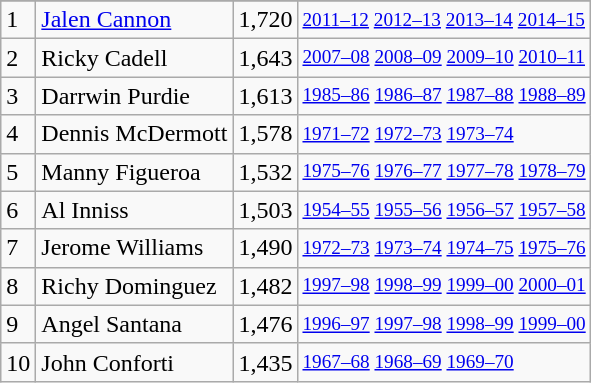<table class="wikitable">
<tr>
</tr>
<tr>
<td>1</td>
<td><a href='#'>Jalen Cannon</a></td>
<td>1,720</td>
<td style="font-size:80%;"><a href='#'>2011–12</a> <a href='#'>2012–13</a> <a href='#'>2013–14</a> <a href='#'>2014–15</a></td>
</tr>
<tr>
<td>2</td>
<td>Ricky Cadell</td>
<td>1,643</td>
<td style="font-size:80%;"><a href='#'>2007–08</a> <a href='#'>2008–09</a> <a href='#'>2009–10</a> <a href='#'>2010–11</a></td>
</tr>
<tr>
<td>3</td>
<td>Darrwin Purdie</td>
<td>1,613</td>
<td style="font-size:80%;"><a href='#'>1985–86</a> <a href='#'>1986–87</a> <a href='#'>1987–88</a> <a href='#'>1988–89</a></td>
</tr>
<tr>
<td>4</td>
<td>Dennis McDermott</td>
<td>1,578</td>
<td style="font-size:80%;"><a href='#'>1971–72</a> <a href='#'>1972–73</a> <a href='#'>1973–74</a></td>
</tr>
<tr>
<td>5</td>
<td>Manny Figueroa</td>
<td>1,532</td>
<td style="font-size:80%;"><a href='#'>1975–76</a> <a href='#'>1976–77</a> <a href='#'>1977–78</a> <a href='#'>1978–79</a></td>
</tr>
<tr>
<td>6</td>
<td>Al Inniss</td>
<td>1,503</td>
<td style="font-size:80%;"><a href='#'>1954–55</a> <a href='#'>1955–56</a> <a href='#'>1956–57</a> <a href='#'>1957–58</a></td>
</tr>
<tr>
<td>7</td>
<td>Jerome Williams</td>
<td>1,490</td>
<td style="font-size:80%;"><a href='#'>1972–73</a> <a href='#'>1973–74</a> <a href='#'>1974–75</a> <a href='#'>1975–76</a></td>
</tr>
<tr>
<td>8</td>
<td>Richy Dominguez</td>
<td>1,482</td>
<td style="font-size:80%;"><a href='#'>1997–98</a> <a href='#'>1998–99</a> <a href='#'>1999–00</a> <a href='#'>2000–01</a></td>
</tr>
<tr>
<td>9</td>
<td>Angel Santana</td>
<td>1,476</td>
<td style="font-size:80%;"><a href='#'>1996–97</a> <a href='#'>1997–98</a> <a href='#'>1998–99</a> <a href='#'>1999–00</a></td>
</tr>
<tr>
<td>10</td>
<td>John Conforti</td>
<td>1,435</td>
<td style="font-size:80%;"><a href='#'>1967–68</a> <a href='#'>1968–69</a> <a href='#'>1969–70</a></td>
</tr>
</table>
